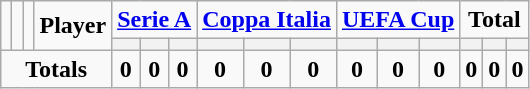<table class="wikitable" style="text-align:center;">
<tr>
<td rowspan="2" !width=15><strong></strong></td>
<td rowspan="2" !width=15><strong></strong></td>
<td rowspan="2" !width=15><strong></strong></td>
<td rowspan="2" !width=120><strong>Player</strong></td>
<td colspan="3"><strong><a href='#'>Serie A</a></strong></td>
<td colspan="3"><strong><a href='#'>Coppa Italia</a></strong></td>
<td colspan="3"><strong><a href='#'>UEFA Cup</a></strong></td>
<td colspan="3"><strong>Total</strong></td>
</tr>
<tr>
<th "width=34; background:#fe9;"></th>
<th "width=34; background:#fe9;"></th>
<th "width=34; background:#ff8888;"></th>
<th "width=34; background:#fe9;"></th>
<th "width=34; background:#fe9;"></th>
<th "width=34; background:#ff8888;"></th>
<th "width=34; background:#fe9;"></th>
<th "width=34; background:#fe9;"></th>
<th "width=34; background:#ff8888;"></th>
<th "width=34; background:#fe9;"></th>
<th "width=34; background:#fe9;"></th>
<th "width=34; background:#ff8888;"></th>
</tr>
<tr>
<td colspan=4><strong>Totals</strong></td>
<td><strong>0</strong></td>
<td><strong>0</strong></td>
<td><strong>0</strong></td>
<td><strong>0</strong></td>
<td><strong>0</strong></td>
<td><strong>0</strong></td>
<td><strong>0</strong></td>
<td><strong>0</strong></td>
<td><strong>0</strong></td>
<td><strong>0</strong></td>
<td><strong>0</strong></td>
<td><strong>0</strong></td>
</tr>
</table>
